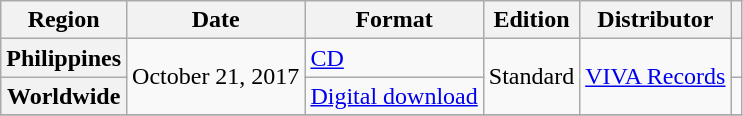<table class="wikitable plainrowheaders">
<tr>
<th scope="col">Region</th>
<th scope="col">Date</th>
<th scope="col">Format</th>
<th scope="col">Edition</th>
<th scope="col">Distributor</th>
<th scope="col"></th>
</tr>
<tr>
<th scope="row">Philippines</th>
<td rowspan="2">October 21, 2017</td>
<td rowspan="1"><a href='#'>CD</a></td>
<td rowspan="2">Standard</td>
<td rowspan="2"><a href='#'>VIVA Records</a></td>
<td></td>
</tr>
<tr>
<th scope="row">Worldwide</th>
<td><a href='#'>Digital download</a></td>
<td></td>
</tr>
<tr>
</tr>
</table>
